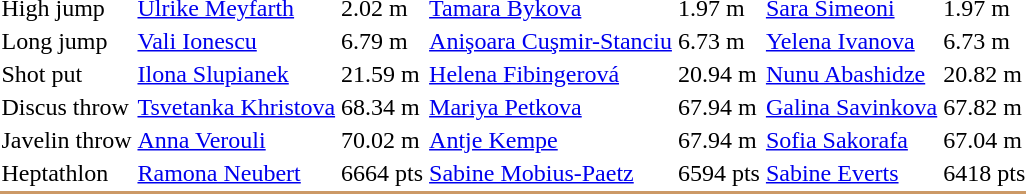<table>
<tr>
<td>High jump<br></td>
<td><a href='#'>Ulrike Meyfarth</a><br></td>
<td>2.02 m </td>
<td><a href='#'>Tamara Bykova</a> <br></td>
<td>1.97 m</td>
<td><a href='#'>Sara Simeoni</a> <br></td>
<td>1.97 m</td>
</tr>
<tr>
<td>Long jump<br></td>
<td><a href='#'>Vali Ionescu</a><br></td>
<td>6.79 m</td>
<td><a href='#'>Anişoara Cuşmir-Stanciu</a> <br></td>
<td>6.73 m</td>
<td><a href='#'>Yelena Ivanova</a> <br></td>
<td>6.73 m</td>
</tr>
<tr>
<td>Shot put<br></td>
<td><a href='#'>Ilona Slupianek</a> <br></td>
<td>21.59 m </td>
<td><a href='#'>Helena Fibingerová</a> <br></td>
<td>20.94 m</td>
<td><a href='#'>Nunu Abashidze</a><br></td>
<td>20.82 m</td>
</tr>
<tr>
<td>Discus throw<br></td>
<td><a href='#'>Tsvetanka Khristova</a><br></td>
<td>68.34 m</td>
<td><a href='#'>Mariya Petkova</a> <br></td>
<td>67.94 m</td>
<td><a href='#'>Galina Savinkova</a> <br></td>
<td>67.82 m</td>
</tr>
<tr>
<td>Javelin throw<br></td>
<td><a href='#'>Anna Verouli</a><br></td>
<td>70.02 m </td>
<td><a href='#'>Antje Kempe</a><br></td>
<td>67.94 m</td>
<td><a href='#'>Sofia Sakorafa</a><br></td>
<td>67.04 m</td>
</tr>
<tr>
<td>Heptathlon<br></td>
<td><a href='#'>Ramona Neubert</a><br></td>
<td>6664 pts</td>
<td><a href='#'>Sabine Mobius-Paetz</a> <br></td>
<td>6594 pts</td>
<td><a href='#'>Sabine Everts</a> <br></td>
<td>6418 pts</td>
</tr>
<tr bgcolor= CC9966>
<td colspan=7></td>
</tr>
</table>
